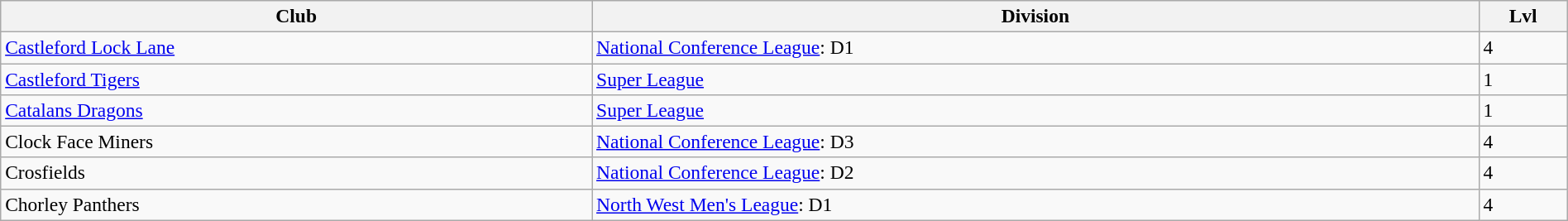<table class="wikitable sortable" width=100% style="font-size:98%">
<tr>
<th width=20%>Club</th>
<th width=30%>Division</th>
<th width=3%>Lvl</th>
</tr>
<tr>
<td><a href='#'>Castleford Lock Lane</a></td>
<td><a href='#'>National Conference League</a>: D1</td>
<td>4</td>
</tr>
<tr>
<td> <a href='#'>Castleford Tigers</a></td>
<td><a href='#'>Super League</a></td>
<td>1</td>
</tr>
<tr>
<td> <a href='#'>Catalans Dragons</a></td>
<td><a href='#'>Super League</a></td>
<td>1</td>
</tr>
<tr>
<td>Clock Face Miners</td>
<td><a href='#'>National Conference League</a>: D3</td>
<td>4</td>
</tr>
<tr>
<td>Crosfields</td>
<td><a href='#'>National Conference League</a>: D2</td>
<td>4</td>
</tr>
<tr>
<td>Chorley Panthers</td>
<td><a href='#'>North West Men's League</a>: D1</td>
<td>4</td>
</tr>
</table>
